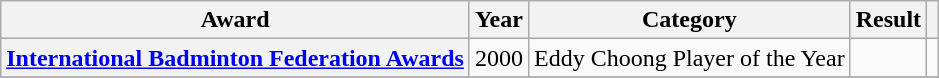<table class="wikitable plainrowheaders sortable">
<tr>
<th scope="col">Award</th>
<th scope="col">Year</th>
<th scope="col">Category</th>
<th scope="col">Result</th>
<th scope="col" class="unsortable"></th>
</tr>
<tr>
<th scope="row"><a href='#'>International Badminton Federation Awards</a></th>
<td>2000</td>
<td>Eddy Choong Player of the Year</td>
<td></td>
<td></td>
</tr>
<tr>
</tr>
</table>
